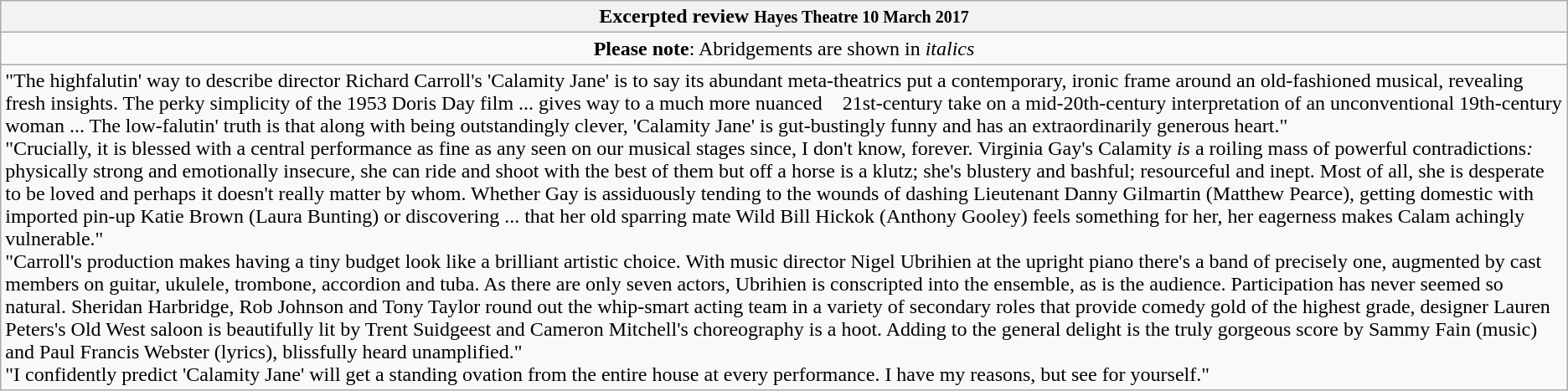<table class="wikitable floatright collapsible collapsed">
<tr>
<th>Excerpted review <small>Hayes Theatre 10 March 2017</small></th>
</tr>
<tr>
<td style="text-align:center;"><strong>Please note</strong>: Abridgements are shown in <em>italics</em></td>
</tr>
<tr>
<td>"The highfalutin' way to describe director Richard Carroll's 'Calamity Jane' is to say its abundant meta-theatrics put a contemporary, ironic frame around an old-fashioned musical, revealing fresh insights. The perky simplicity of the 1953 Doris Day film ... gives way to a much more nuanced 21st-century take on a mid-20th-century interpretation of an unconventional 19th-century woman ... The low-falutin' truth is that along with being outstandingly clever, 'Calamity Jane' is gut-bustingly funny and has an extraordinarily generous heart."<br>"Crucially, it is blessed with a central performance as fine as any seen on our musical stages since, I don't know, forever. Virginia Gay's Calamity <em>is</em> a roiling mass of powerful contradictions<em>:</em> physically strong and emotionally insecure<em>,</em> she can ride and shoot with the best of them but off a horse is a klutz; she's blustery and bashful; resourceful and inept.
Most of all, she is desperate to be loved and perhaps it doesn't really matter by whom. Whether Gay is assiduously tending to the wounds of dashing Lieutenant Danny Gilmartin (Matthew Pearce), getting domestic with imported pin-up Katie Brown (Laura Bunting) or discovering ... that her old sparring mate Wild Bill Hickok (Anthony Gooley) feels something for her, her eagerness makes Calam achingly vulnerable."<br>"Carroll's production makes having a tiny budget look like a brilliant artistic choice. With music director Nigel Ubrihien at the upright piano there's a band of precisely one, augmented by cast members on guitar, ukulele, trombone, accordion and tuba. As there are only seven actors, Ubrihien is conscripted into the ensemble, as is the audience. Participation has never seemed so natural. Sheridan Harbridge, Rob Johnson and Tony Taylor round out the whip-smart acting team in a variety of secondary roles that provide comedy gold of the highest grade, designer Lauren Peters's Old West saloon is beautifully lit by Trent Suidgeest and Cameron Mitchell's choreography is a hoot. Adding to the general delight is the truly gorgeous score by Sammy Fain (music) and Paul Francis Webster (lyrics), blissfully heard unamplified."<br>"I confidently predict 'Calamity Jane' will get a standing ovation from the entire house at every performance. I have my reasons, but see for yourself."</td>
</tr>
</table>
